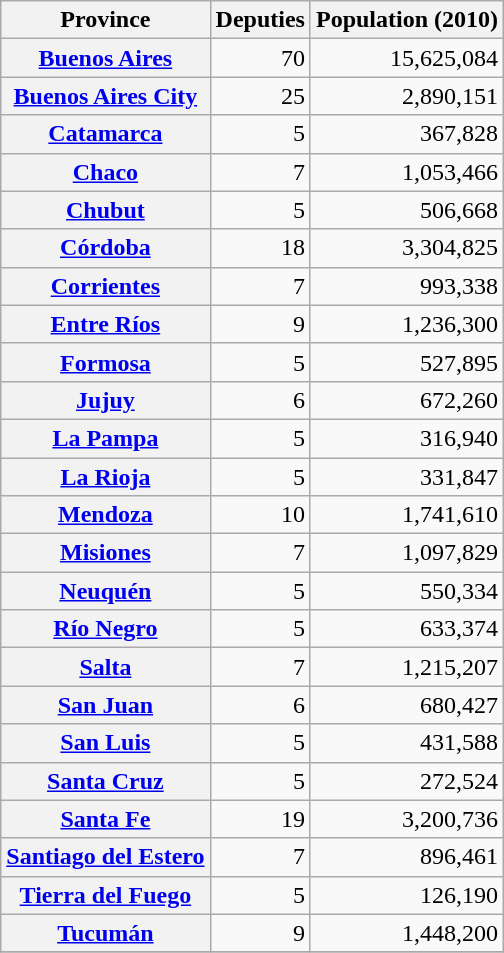<table class="wikitable sortable" style="text-align:right;">
<tr>
<th>Province</th>
<th>Deputies</th>
<th>Population (2010)</th>
</tr>
<tr>
<th><a href='#'>Buenos Aires</a></th>
<td>70</td>
<td>15,625,084</td>
</tr>
<tr>
<th><a href='#'>Buenos Aires City</a></th>
<td>25</td>
<td>2,890,151</td>
</tr>
<tr>
<th><a href='#'>Catamarca</a></th>
<td>5</td>
<td>367,828</td>
</tr>
<tr>
<th><a href='#'>Chaco</a></th>
<td>7</td>
<td>1,053,466</td>
</tr>
<tr>
<th><a href='#'>Chubut</a></th>
<td>5</td>
<td>506,668</td>
</tr>
<tr>
<th><a href='#'>Córdoba</a></th>
<td>18</td>
<td>3,304,825</td>
</tr>
<tr>
<th><a href='#'>Corrientes</a></th>
<td>7</td>
<td>993,338</td>
</tr>
<tr>
<th><a href='#'>Entre Ríos</a></th>
<td>9</td>
<td>1,236,300</td>
</tr>
<tr>
<th><a href='#'>Formosa</a></th>
<td>5</td>
<td>527,895</td>
</tr>
<tr>
<th><a href='#'>Jujuy</a></th>
<td>6</td>
<td>672,260</td>
</tr>
<tr>
<th><a href='#'>La Pampa</a></th>
<td>5</td>
<td>316,940</td>
</tr>
<tr>
<th><a href='#'>La Rioja</a></th>
<td>5</td>
<td>331,847</td>
</tr>
<tr>
<th><a href='#'>Mendoza</a></th>
<td>10</td>
<td>1,741,610</td>
</tr>
<tr>
<th><a href='#'>Misiones</a></th>
<td>7</td>
<td>1,097,829</td>
</tr>
<tr>
<th><a href='#'>Neuquén</a></th>
<td>5</td>
<td>550,334</td>
</tr>
<tr>
<th><a href='#'>Río Negro</a></th>
<td>5</td>
<td>633,374</td>
</tr>
<tr>
<th><a href='#'>Salta</a></th>
<td>7</td>
<td>1,215,207</td>
</tr>
<tr>
<th><a href='#'>San Juan</a></th>
<td>6</td>
<td>680,427</td>
</tr>
<tr>
<th><a href='#'>San Luis</a></th>
<td>5</td>
<td>431,588</td>
</tr>
<tr>
<th><a href='#'>Santa Cruz</a></th>
<td>5</td>
<td>272,524</td>
</tr>
<tr>
<th><a href='#'>Santa Fe</a></th>
<td>19</td>
<td>3,200,736</td>
</tr>
<tr>
<th><a href='#'>Santiago del Estero</a></th>
<td>7</td>
<td>896,461</td>
</tr>
<tr>
<th><a href='#'>Tierra del Fuego</a></th>
<td>5</td>
<td>126,190</td>
</tr>
<tr>
<th><a href='#'>Tucumán</a></th>
<td>9</td>
<td>1,448,200</td>
</tr>
<tr>
</tr>
</table>
